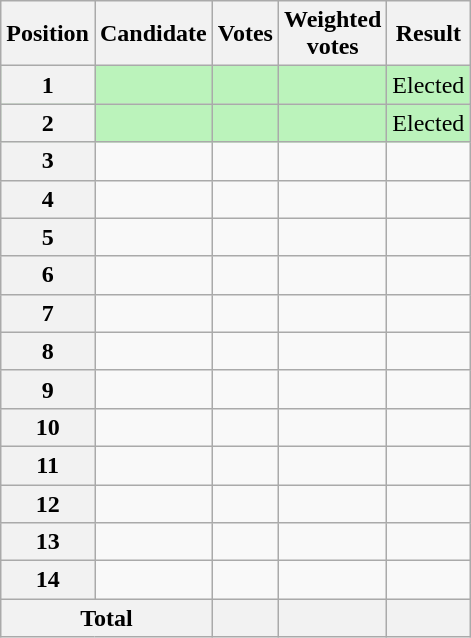<table class="wikitable sortable">
<tr>
<th scope="col">Position</th>
<th scope="col">Candidate</th>
<th scope="col">Votes</th>
<th scope="col">Weighted<br>votes</th>
<th scope="col">Result</th>
</tr>
<tr bgcolor=bbf3bb>
<th scope="row">1</th>
<td></td>
<td style="text-align:right"></td>
<td style="text-align:right"></td>
<td>Elected</td>
</tr>
<tr bgcolor=bbf3bb>
<th scope="row">2</th>
<td></td>
<td style="text-align:right"></td>
<td style="text-align:right"></td>
<td>Elected</td>
</tr>
<tr Elected>
<th scope="row">3</th>
<td></td>
<td style="text-align:right"></td>
<td style="text-align:right"></td>
<td></td>
</tr>
<tr>
<th scope="row">4</th>
<td></td>
<td style="text-align:right"></td>
<td style="text-align:right"></td>
<td></td>
</tr>
<tr>
<th scope="row">5</th>
<td></td>
<td style="text-align:right"></td>
<td style="text-align:right"></td>
<td></td>
</tr>
<tr>
<th scope="row">6</th>
<td></td>
<td style="text-align:right"></td>
<td style="text-align:right"></td>
<td></td>
</tr>
<tr>
<th scope="row">7</th>
<td></td>
<td style="text-align:right"></td>
<td style="text-align:right"></td>
<td></td>
</tr>
<tr>
<th scope="row">8</th>
<td></td>
<td style="text-align:right"></td>
<td style="text-align:right"></td>
<td></td>
</tr>
<tr>
<th scope="row">9</th>
<td></td>
<td style="text-align:right"></td>
<td style="text-align:right"></td>
<td></td>
</tr>
<tr>
<th scope="row">10</th>
<td></td>
<td style="text-align:right"></td>
<td style="text-align:right"></td>
<td></td>
</tr>
<tr>
<th scope="row">11</th>
<td></td>
<td style="text-align:right"></td>
<td style="text-align:right"></td>
<td></td>
</tr>
<tr>
<th scope="row">12</th>
<td></td>
<td style="text-align:right"></td>
<td style="text-align:right"></td>
<td></td>
</tr>
<tr>
<th scope="row">13</th>
<td></td>
<td style="text-align:right"></td>
<td style="text-align:right"></td>
<td></td>
</tr>
<tr>
<th scope="row">14</th>
<td></td>
<td style="text-align:right"></td>
<td style="text-align:right"></td>
<td></td>
</tr>
<tr class="sortbottom">
<th scope="row" colspan="2">Total</th>
<th style="text-align:right"></th>
<th style="text-align:right"></th>
<th></th>
</tr>
</table>
